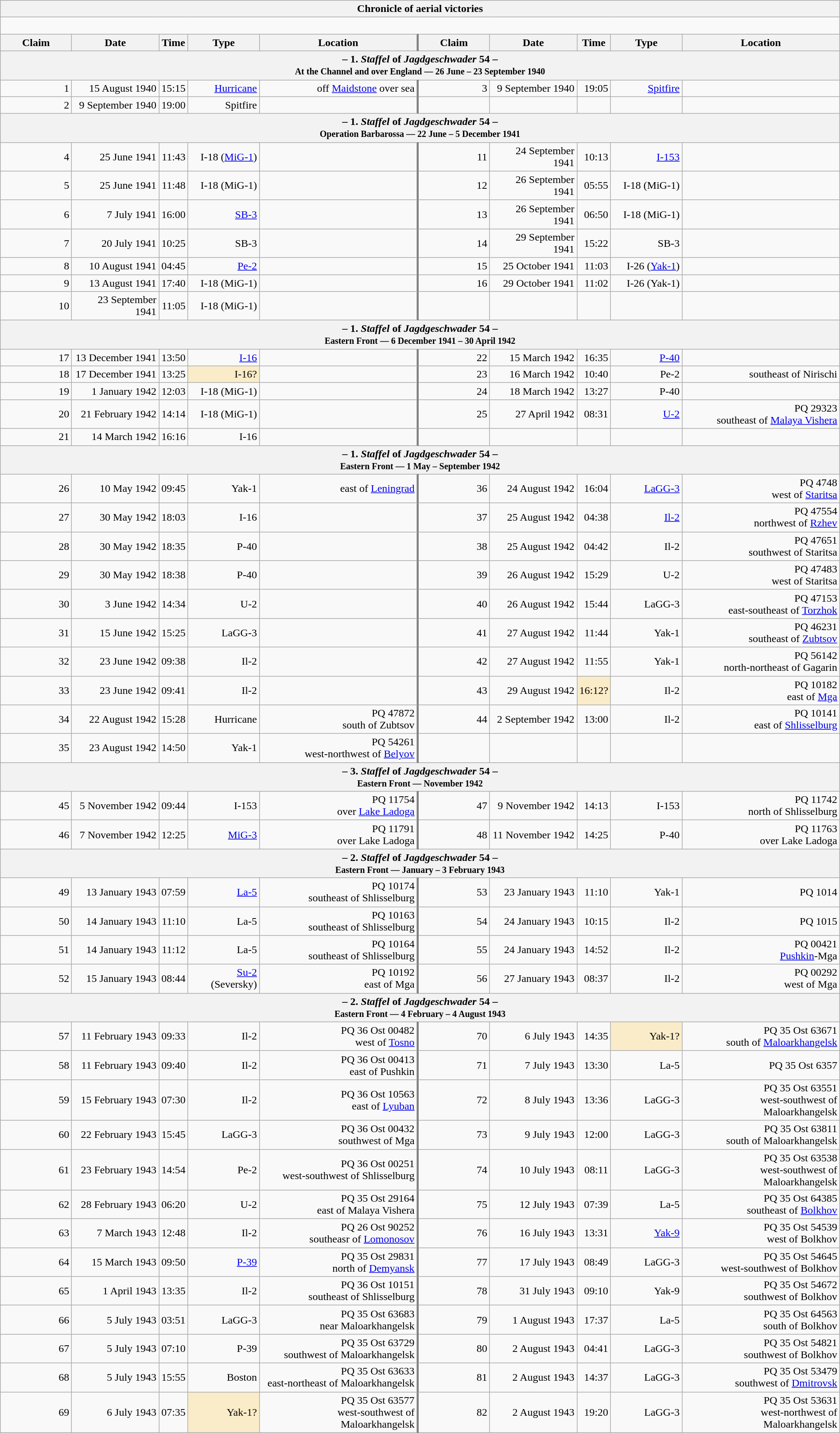<table class="wikitable plainrowheaders collapsible" style="margin-left: auto; margin-right: auto; border: none; text-align:right; width: 100%;">
<tr>
<th colspan="10">Chronicle of aerial victories</th>
</tr>
<tr>
<td colspan="10" style="text-align: left;"><br></td>
</tr>
<tr>
<th scope="col" width="100px">Claim</th>
<th scope="col">Date</th>
<th scope="col">Time</th>
<th scope="col" width="100px">Type</th>
<th scope="col">Location</th>
<th scope="col" style="border-left: 3px solid grey;" width="100px">Claim</th>
<th scope="col">Date</th>
<th scope="col">Time</th>
<th scope="col" width="100px">Type</th>
<th scope="col">Location</th>
</tr>
<tr>
<th colspan="10">– 1. <em>Staffel</em> of <em>Jagdgeschwader</em> 54 –<br><small>At the Channel and over England — 26 June – 23 September 1940</small></th>
</tr>
<tr>
<td>1</td>
<td>15 August 1940</td>
<td>15:15</td>
<td><a href='#'>Hurricane</a></td>
<td> off <a href='#'>Maidstone</a> over sea</td>
<td style="border-left: 3px solid grey;">3</td>
<td>9 September 1940</td>
<td>19:05</td>
<td><a href='#'>Spitfire</a></td>
<td></td>
</tr>
<tr>
<td>2</td>
<td>9 September 1940</td>
<td>19:00</td>
<td>Spitfire</td>
<td></td>
<td style="border-left: 3px solid grey;"></td>
<td></td>
<td></td>
<td></td>
<td></td>
</tr>
<tr>
<th colspan="10">– 1. <em>Staffel</em> of <em>Jagdgeschwader</em> 54 –<br><small>Operation Barbarossa — 22 June – 5 December 1941</small></th>
</tr>
<tr>
<td>4</td>
<td>25 June 1941</td>
<td>11:43</td>
<td>I-18 (<a href='#'>MiG-1</a>)</td>
<td></td>
<td style="border-left: 3px solid grey;">11</td>
<td>24 September 1941</td>
<td>10:13</td>
<td><a href='#'>I-153</a></td>
<td></td>
</tr>
<tr>
<td>5</td>
<td>25 June 1941</td>
<td>11:48</td>
<td>I-18 (MiG-1)</td>
<td></td>
<td style="border-left: 3px solid grey;">12</td>
<td>26 September 1941</td>
<td>05:55</td>
<td>I-18 (MiG-1)</td>
<td></td>
</tr>
<tr>
<td>6</td>
<td>7 July 1941</td>
<td>16:00</td>
<td><a href='#'>SB-3</a></td>
<td></td>
<td style="border-left: 3px solid grey;">13</td>
<td>26 September 1941</td>
<td>06:50</td>
<td>I-18 (MiG-1)</td>
<td></td>
</tr>
<tr>
<td>7</td>
<td>20 July 1941</td>
<td>10:25</td>
<td>SB-3</td>
<td></td>
<td style="border-left: 3px solid grey;">14</td>
<td>29 September 1941</td>
<td>15:22</td>
<td>SB-3</td>
<td></td>
</tr>
<tr>
<td>8</td>
<td>10 August 1941</td>
<td>04:45</td>
<td><a href='#'>Pe-2</a></td>
<td></td>
<td style="border-left: 3px solid grey;">15</td>
<td>25 October 1941</td>
<td>11:03</td>
<td>I-26 (<a href='#'>Yak-1</a>)</td>
<td></td>
</tr>
<tr>
<td>9</td>
<td>13 August 1941</td>
<td>17:40</td>
<td>I-18 (MiG-1)</td>
<td></td>
<td style="border-left: 3px solid grey;">16</td>
<td>29 October 1941</td>
<td>11:02</td>
<td>I-26 (Yak-1)</td>
<td></td>
</tr>
<tr>
<td>10</td>
<td>23 September 1941</td>
<td>11:05</td>
<td>I-18 (MiG-1)</td>
<td></td>
<td style="border-left: 3px solid grey;"></td>
<td></td>
<td></td>
<td></td>
<td></td>
</tr>
<tr>
<th colspan="10">– 1. <em>Staffel</em> of <em>Jagdgeschwader</em> 54 –<br><small>Eastern Front — 6 December 1941 – 30 April 1942</small></th>
</tr>
<tr>
<td>17</td>
<td>13 December 1941</td>
<td>13:50</td>
<td><a href='#'>I-16</a></td>
<td></td>
<td style="border-left: 3px solid grey;">22</td>
<td>15 March 1942</td>
<td>16:35</td>
<td><a href='#'>P-40</a></td>
<td></td>
</tr>
<tr>
<td>18</td>
<td>17 December 1941</td>
<td>13:25</td>
<td style="background:#faecc8">I-16?</td>
<td></td>
<td style="border-left: 3px solid grey;">23</td>
<td>16 March 1942</td>
<td>10:40</td>
<td>Pe-2</td>
<td> southeast of Nirischi</td>
</tr>
<tr>
<td>19</td>
<td>1 January 1942</td>
<td>12:03</td>
<td>I-18 (MiG-1)</td>
<td></td>
<td style="border-left: 3px solid grey;">24</td>
<td>18 March 1942</td>
<td>13:27</td>
<td>P-40</td>
<td></td>
</tr>
<tr>
<td>20</td>
<td>21 February 1942</td>
<td>14:14</td>
<td>I-18 (MiG-1)</td>
<td></td>
<td style="border-left: 3px solid grey;">25</td>
<td>27 April 1942</td>
<td>08:31</td>
<td><a href='#'>U-2</a></td>
<td>PQ 29323<br> southeast of <a href='#'>Malaya Vishera</a></td>
</tr>
<tr>
<td>21</td>
<td>14 March 1942</td>
<td>16:16</td>
<td>I-16</td>
<td></td>
<td style="border-left: 3px solid grey;"></td>
<td></td>
<td></td>
<td></td>
<td></td>
</tr>
<tr>
<th colspan="10">– 1. <em>Staffel</em> of <em>Jagdgeschwader</em> 54 –<br><small>Eastern Front — 1 May – September 1942</small></th>
</tr>
<tr>
<td>26</td>
<td>10 May 1942</td>
<td>09:45</td>
<td>Yak-1</td>
<td>east of <a href='#'>Leningrad</a></td>
<td style="border-left: 3px solid grey;">36</td>
<td>24 August 1942</td>
<td>16:04</td>
<td><a href='#'>LaGG-3</a></td>
<td>PQ 4748<br> west of <a href='#'>Staritsa</a></td>
</tr>
<tr>
<td>27</td>
<td>30 May 1942</td>
<td>18:03</td>
<td>I-16</td>
<td></td>
<td style="border-left: 3px solid grey;">37</td>
<td>25 August 1942</td>
<td>04:38</td>
<td><a href='#'>Il-2</a></td>
<td>PQ 47554<br> northwest of <a href='#'>Rzhev</a></td>
</tr>
<tr>
<td>28</td>
<td>30 May 1942</td>
<td>18:35</td>
<td>P-40</td>
<td></td>
<td style="border-left: 3px solid grey;">38</td>
<td>25 August 1942</td>
<td>04:42</td>
<td>Il-2</td>
<td>PQ 47651<br> southwest of Staritsa</td>
</tr>
<tr>
<td>29</td>
<td>30 May 1942</td>
<td>18:38</td>
<td>P-40</td>
<td></td>
<td style="border-left: 3px solid grey;">39</td>
<td>26 August 1942</td>
<td>15:29</td>
<td>U-2</td>
<td>PQ 47483<br> west of Staritsa</td>
</tr>
<tr>
<td>30</td>
<td>3 June 1942</td>
<td>14:34</td>
<td>U-2</td>
<td></td>
<td style="border-left: 3px solid grey;">40</td>
<td>26 August 1942</td>
<td>15:44</td>
<td>LaGG-3</td>
<td>PQ 47153<br> east-southeast of <a href='#'>Torzhok</a></td>
</tr>
<tr>
<td>31</td>
<td>15 June 1942</td>
<td>15:25</td>
<td>LaGG-3</td>
<td></td>
<td style="border-left: 3px solid grey;">41</td>
<td>27 August 1942</td>
<td>11:44</td>
<td>Yak-1</td>
<td>PQ 46231<br> southeast of <a href='#'>Zubtsov</a></td>
</tr>
<tr>
<td>32</td>
<td>23 June 1942</td>
<td>09:38</td>
<td>Il-2</td>
<td></td>
<td style="border-left: 3px solid grey;">42</td>
<td>27 August 1942</td>
<td>11:55</td>
<td>Yak-1</td>
<td>PQ 56142<br> north-northeast of Gagarin</td>
</tr>
<tr>
<td>33</td>
<td>23 June 1942</td>
<td>09:41</td>
<td>Il-2</td>
<td></td>
<td style="border-left: 3px solid grey;">43</td>
<td>29 August 1942</td>
<td style="background:#faecc8">16:12?</td>
<td>Il-2</td>
<td>PQ 10182<br>east of <a href='#'>Mga</a></td>
</tr>
<tr>
<td>34</td>
<td>22 August 1942</td>
<td>15:28</td>
<td>Hurricane</td>
<td>PQ 47872<br> south of Zubtsov</td>
<td style="border-left: 3px solid grey;">44</td>
<td>2 September 1942</td>
<td>13:00</td>
<td>Il-2</td>
<td>PQ 10141<br>east of <a href='#'>Shlisselburg</a></td>
</tr>
<tr>
<td>35</td>
<td>23 August 1942</td>
<td>14:50</td>
<td>Yak-1</td>
<td>PQ 54261<br> west-northwest of <a href='#'>Belyov</a></td>
<td style="border-left: 3px solid grey;"></td>
<td></td>
<td></td>
<td></td>
<td></td>
</tr>
<tr>
<th colspan="10">– 3. <em>Staffel</em> of <em>Jagdgeschwader</em> 54 –<br><small>Eastern Front — November 1942</small></th>
</tr>
<tr>
<td>45</td>
<td>5 November 1942</td>
<td>09:44</td>
<td>I-153</td>
<td>PQ 11754<br>over <a href='#'>Lake Ladoga</a></td>
<td style="border-left: 3px solid grey;">47</td>
<td>9 November 1942</td>
<td>14:13</td>
<td>I-153</td>
<td>PQ 11742<br> north of Shlisselburg</td>
</tr>
<tr>
<td>46</td>
<td>7 November 1942</td>
<td>12:25</td>
<td><a href='#'>MiG-3</a></td>
<td>PQ 11791<br>over Lake Ladoga</td>
<td style="border-left: 3px solid grey;">48</td>
<td>11 November 1942</td>
<td>14:25</td>
<td>P-40</td>
<td>PQ 11763<br>over Lake Ladoga</td>
</tr>
<tr>
<th colspan="10">– 2. <em>Staffel</em> of <em>Jagdgeschwader</em> 54 –<br><small>Eastern Front — January – 3 February 1943</small></th>
</tr>
<tr>
<td>49</td>
<td>13 January 1943</td>
<td>07:59</td>
<td><a href='#'>La-5</a></td>
<td>PQ 10174<br>southeast of Shlisselburg</td>
<td style="border-left: 3px solid grey;">53</td>
<td>23 January 1943</td>
<td>11:10</td>
<td>Yak-1</td>
<td>PQ 1014</td>
</tr>
<tr>
<td>50</td>
<td>14 January 1943</td>
<td>11:10</td>
<td>La-5</td>
<td>PQ 10163<br>southeast of Shlisselburg</td>
<td style="border-left: 3px solid grey;">54</td>
<td>24 January 1943</td>
<td>10:15</td>
<td>Il-2</td>
<td>PQ 1015</td>
</tr>
<tr>
<td>51</td>
<td>14 January 1943</td>
<td>11:12</td>
<td>La-5</td>
<td>PQ 10164<br>southeast of Shlisselburg</td>
<td style="border-left: 3px solid grey;">55</td>
<td>24 January 1943</td>
<td>14:52</td>
<td>Il-2</td>
<td>PQ 00421<br><a href='#'>Pushkin</a>-Mga</td>
</tr>
<tr>
<td>52</td>
<td>15 January 1943</td>
<td>08:44</td>
<td><a href='#'>Su-2</a> (Seversky)</td>
<td>PQ 10192<br>east of Mga</td>
<td style="border-left: 3px solid grey;">56</td>
<td>27 January 1943</td>
<td>08:37</td>
<td>Il-2</td>
<td>PQ 00292<br> west of Mga</td>
</tr>
<tr>
<th colspan="10">– 2. <em>Staffel</em> of <em>Jagdgeschwader</em> 54 –<br><small>Eastern Front — 4 February – 4 August 1943</small></th>
</tr>
<tr>
<td>57</td>
<td>11 February 1943</td>
<td>09:33</td>
<td>Il-2</td>
<td>PQ 36 Ost 00482<br> west of <a href='#'>Tosno</a></td>
<td style="border-left: 3px solid grey;">70</td>
<td>6 July 1943</td>
<td>14:35</td>
<td style="background:#faecc8">Yak-1?</td>
<td>PQ 35 Ost 63671<br> south of <a href='#'>Maloarkhangelsk</a></td>
</tr>
<tr>
<td>58</td>
<td>11 February 1943</td>
<td>09:40</td>
<td>Il-2</td>
<td>PQ 36 Ost 00413<br> east of Pushkin</td>
<td style="border-left: 3px solid grey;">71</td>
<td>7 July 1943</td>
<td>13:30</td>
<td>La-5</td>
<td>PQ 35 Ost 6357</td>
</tr>
<tr>
<td>59</td>
<td>15 February 1943</td>
<td>07:30</td>
<td>Il-2</td>
<td>PQ 36 Ost 10563<br> east of <a href='#'>Lyuban</a></td>
<td style="border-left: 3px solid grey;">72</td>
<td>8 July 1943</td>
<td>13:36</td>
<td>LaGG-3</td>
<td>PQ 35 Ost 63551<br> west-southwest of Maloarkhangelsk</td>
</tr>
<tr>
<td>60</td>
<td>22 February 1943</td>
<td>15:45</td>
<td>LaGG-3</td>
<td>PQ 36 Ost 00432<br> southwest of Mga</td>
<td style="border-left: 3px solid grey;">73</td>
<td>9 July 1943</td>
<td>12:00</td>
<td>LaGG-3</td>
<td>PQ 35 Ost 63811<br> south of Maloarkhangelsk</td>
</tr>
<tr>
<td>61</td>
<td>23 February 1943</td>
<td>14:54</td>
<td>Pe-2</td>
<td>PQ 36 Ost 00251<br> west-southwest of Shlisselburg</td>
<td style="border-left: 3px solid grey;">74</td>
<td>10 July 1943</td>
<td>08:11</td>
<td>LaGG-3</td>
<td>PQ 35 Ost 63538<br> west-southwest of Maloarkhangelsk</td>
</tr>
<tr>
<td>62</td>
<td>28 February 1943</td>
<td>06:20</td>
<td>U-2</td>
<td>PQ 35 Ost 29164<br> east of Malaya Vishera</td>
<td style="border-left: 3px solid grey;">75</td>
<td>12 July 1943</td>
<td>07:39</td>
<td>La-5</td>
<td>PQ 35 Ost 64385<br> southeast of <a href='#'>Bolkhov</a></td>
</tr>
<tr>
<td>63</td>
<td>7 March 1943</td>
<td>12:48</td>
<td>Il-2</td>
<td>PQ 26 Ost 90252<br> southeasr of <a href='#'>Lomonosov</a></td>
<td style="border-left: 3px solid grey;">76</td>
<td>16 July 1943</td>
<td>13:31</td>
<td><a href='#'>Yak-9</a></td>
<td>PQ 35 Ost 54539<br> west of Bolkhov</td>
</tr>
<tr>
<td>64</td>
<td>15 March 1943</td>
<td>09:50</td>
<td><a href='#'>P-39</a></td>
<td>PQ 35 Ost 29831<br> north of <a href='#'>Demyansk</a></td>
<td style="border-left: 3px solid grey;">77</td>
<td>17 July 1943</td>
<td>08:49</td>
<td>LaGG-3</td>
<td>PQ 35 Ost 54645<br> west-southwest of Bolkhov</td>
</tr>
<tr>
<td>65</td>
<td>1 April 1943</td>
<td>13:35</td>
<td>Il-2</td>
<td>PQ 36 Ost 10151<br>southeast of Shlisselburg</td>
<td style="border-left: 3px solid grey;">78</td>
<td>31 July 1943</td>
<td>09:10</td>
<td>Yak-9</td>
<td>PQ 35 Ost 54672<br> southwest of Bolkhov</td>
</tr>
<tr>
<td>66</td>
<td>5 July 1943</td>
<td>03:51</td>
<td>LaGG-3</td>
<td>PQ 35 Ost 63683<br> near Maloarkhangelsk</td>
<td style="border-left: 3px solid grey;">79</td>
<td>1 August 1943</td>
<td>17:37</td>
<td>La-5</td>
<td>PQ 35 Ost 64563<br> south of Bolkhov</td>
</tr>
<tr>
<td>67</td>
<td>5 July 1943</td>
<td>07:10</td>
<td>P-39</td>
<td>PQ 35 Ost 63729<br> southwest of Maloarkhangelsk</td>
<td style="border-left: 3px solid grey;">80</td>
<td>2 August 1943</td>
<td>04:41</td>
<td>LaGG-3</td>
<td>PQ 35 Ost 54821<br> southwest of Bolkhov</td>
</tr>
<tr>
<td>68</td>
<td>5 July 1943</td>
<td>15:55</td>
<td>Boston</td>
<td>PQ 35 Ost 63633<br> east-northeast of Maloarkhangelsk</td>
<td style="border-left: 3px solid grey;">81</td>
<td>2 August 1943</td>
<td>14:37</td>
<td>LaGG-3</td>
<td>PQ 35 Ost 53479<br> southwest of <a href='#'>Dmitrovsk</a></td>
</tr>
<tr>
<td>69</td>
<td>6 July 1943</td>
<td>07:35</td>
<td style="background:#faecc8">Yak-1?</td>
<td>PQ 35 Ost 63577<br> west-southwest of Maloarkhangelsk</td>
<td style="border-left: 3px solid grey;">82</td>
<td>2 August 1943</td>
<td>19:20</td>
<td>LaGG-3</td>
<td>PQ 35 Ost 53631<br> west-northwest of Maloarkhangelsk</td>
</tr>
</table>
